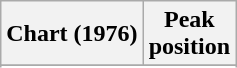<table class="wikitable sortable plainrowheaders" style="text-align:center">
<tr>
<th scope="col">Chart (1976)</th>
<th scope="col">Peak<br>position</th>
</tr>
<tr>
</tr>
<tr>
</tr>
<tr>
</tr>
<tr>
</tr>
<tr>
</tr>
<tr>
</tr>
</table>
